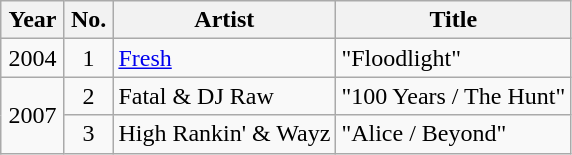<table class="wikitable">
<tr>
<th width=35>Year</th>
<th width=25>No.</th>
<th>Artist</th>
<th>Title</th>
</tr>
<tr>
<td align=center>2004</td>
<td align=center>1</td>
<td><a href='#'>Fresh</a></td>
<td>"Floodlight"</td>
</tr>
<tr>
<td align=center rowspan=2>2007</td>
<td align=center>2</td>
<td>Fatal & DJ Raw</td>
<td>"100 Years / The Hunt"</td>
</tr>
<tr>
<td align=center>3</td>
<td>High Rankin' & Wayz</td>
<td>"Alice / Beyond"</td>
</tr>
</table>
